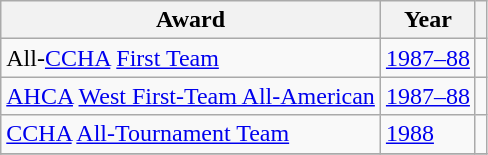<table class="wikitable">
<tr>
<th>Award</th>
<th>Year</th>
<th></th>
</tr>
<tr>
<td>All-<a href='#'>CCHA</a> <a href='#'>First Team</a></td>
<td><a href='#'>1987–88</a></td>
<td></td>
</tr>
<tr>
<td><a href='#'>AHCA</a> <a href='#'>West First-Team All-American</a></td>
<td><a href='#'>1987–88</a></td>
<td></td>
</tr>
<tr>
<td><a href='#'>CCHA</a> <a href='#'>All-Tournament Team</a></td>
<td><a href='#'>1988</a></td>
<td></td>
</tr>
<tr>
</tr>
</table>
